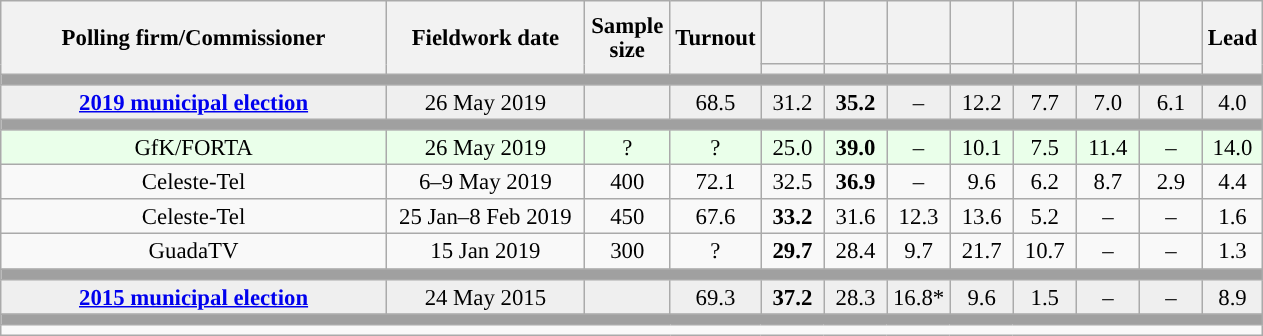<table class="wikitable collapsible collapsed" style="text-align:center; font-size:95%; line-height:16px;">
<tr style="height:42px;">
<th style="width:250px;" rowspan="2">Polling firm/Commissioner</th>
<th style="width:125px;" rowspan="2">Fieldwork date</th>
<th style="width:50px;" rowspan="2">Sample size</th>
<th style="width:45px;" rowspan="2">Turnout</th>
<th style="width:35px;"></th>
<th style="width:35px;"></th>
<th style="width:35px;"></th>
<th style="width:35px;"></th>
<th style="width:35px;"></th>
<th style="width:35px;"></th>
<th style="width:35px;"></th>
<th style="width:30px;" rowspan="2">Lead</th>
</tr>
<tr>
<th style="color:inherit;background:"></th>
<th style="color:inherit;background:"></th>
<th style="color:inherit;background:"></th>
<th style="color:inherit;background:"></th>
<th style="color:inherit;background:"></th>
<th style="color:inherit;background:"></th>
<th style="color:inherit;background:"></th>
</tr>
<tr>
<td colspan="12" style="background:#A0A0A0"></td>
</tr>
<tr style="background:#EFEFEF;">
<td><strong><a href='#'>2019 municipal election</a></strong></td>
<td>26 May 2019</td>
<td></td>
<td>68.5</td>
<td>31.2<br></td>
<td><strong>35.2</strong><br></td>
<td>–</td>
<td>12.2<br></td>
<td>7.7<br></td>
<td>7.0<br></td>
<td>6.1<br></td>
<td style="background:">4.0</td>
</tr>
<tr>
<td colspan="12" style="background:#A0A0A0"></td>
</tr>
<tr style="background:#EAFFEA;">
<td>GfK/FORTA</td>
<td>26 May 2019</td>
<td>?</td>
<td>?</td>
<td>25.0<br></td>
<td><strong>39.0</strong><br></td>
<td>–</td>
<td>10.1<br></td>
<td>7.5<br></td>
<td>11.4<br></td>
<td>–</td>
<td style="background:">14.0</td>
</tr>
<tr>
<td>Celeste-Tel</td>
<td>6–9 May 2019</td>
<td>400</td>
<td>72.1</td>
<td>32.5<br></td>
<td><strong>36.9</strong><br></td>
<td>–</td>
<td>9.6<br></td>
<td>6.2<br></td>
<td>8.7<br></td>
<td>2.9<br></td>
<td style="background:">4.4</td>
</tr>
<tr>
<td>Celeste-Tel</td>
<td>25 Jan–8 Feb 2019</td>
<td>450</td>
<td>67.6</td>
<td><strong>33.2</strong><br></td>
<td>31.6<br></td>
<td>12.3<br></td>
<td>13.6<br></td>
<td>5.2<br></td>
<td>–</td>
<td>–</td>
<td style="background:">1.6</td>
</tr>
<tr>
<td>GuadaTV</td>
<td>15 Jan 2019</td>
<td>300</td>
<td>?</td>
<td><strong>29.7</strong><br></td>
<td>28.4<br></td>
<td>9.7<br></td>
<td>21.7<br></td>
<td>10.7<br></td>
<td>–</td>
<td>–</td>
<td style="background:">1.3</td>
</tr>
<tr>
<td colspan="12" style="background:#A0A0A0"></td>
</tr>
<tr style="background:#EFEFEF;">
<td><strong><a href='#'>2015 municipal election</a></strong></td>
<td>24 May 2015</td>
<td></td>
<td>69.3</td>
<td><strong>37.2</strong><br></td>
<td>28.3<br></td>
<td>16.8*<br></td>
<td>9.6<br></td>
<td>1.5<br></td>
<td>–</td>
<td>–</td>
<td style="background:">8.9</td>
</tr>
<tr>
<td colspan="12" style="background:#A0A0A0"></td>
</tr>
<tr>
<td align="left" colspan="12"></td>
</tr>
</table>
